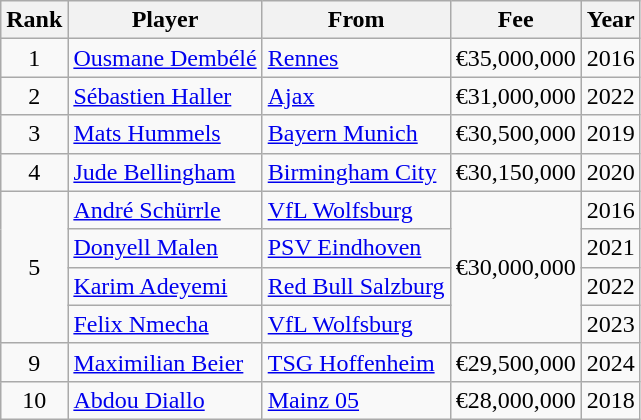<table class="wikitable sortable" style="text-align: left;">
<tr>
<th>Rank</th>
<th>Player</th>
<th>From</th>
<th>Fee</th>
<th>Year</th>
</tr>
<tr>
<td style="text-align:center;">1</td>
<td> <a href='#'>Ousmane Dembélé</a></td>
<td> <a href='#'>Rennes</a></td>
<td>€35,000,000</td>
<td>2016</td>
</tr>
<tr>
<td style="text-align:center;">2</td>
<td> <a href='#'>Sébastien Haller</a></td>
<td> <a href='#'>Ajax</a></td>
<td>€31,000,000</td>
<td>2022</td>
</tr>
<tr>
<td style="text-align:center;">3</td>
<td> <a href='#'>Mats Hummels</a></td>
<td> <a href='#'>Bayern Munich</a></td>
<td>€30,500,000</td>
<td>2019</td>
</tr>
<tr>
<td style="text-align:center;">4</td>
<td> <a href='#'>Jude Bellingham</a></td>
<td> <a href='#'>Birmingham City</a></td>
<td>€30,150,000</td>
<td>2020</td>
</tr>
<tr>
<td style="text-align:center;" rowspan="4">5</td>
<td> <a href='#'>André Schürrle</a></td>
<td> <a href='#'>VfL Wolfsburg</a></td>
<td rowspan="4">€30,000,000</td>
<td>2016</td>
</tr>
<tr>
<td> <a href='#'>Donyell Malen</a></td>
<td> <a href='#'>PSV Eindhoven</a></td>
<td>2021</td>
</tr>
<tr>
<td> <a href='#'>Karim Adeyemi</a></td>
<td> <a href='#'>Red Bull Salzburg</a></td>
<td>2022</td>
</tr>
<tr>
<td> <a href='#'>Felix Nmecha</a></td>
<td> <a href='#'>VfL Wolfsburg</a></td>
<td>2023</td>
</tr>
<tr>
<td style="text-align:center;">9</td>
<td> <a href='#'>Maximilian Beier</a></td>
<td> <a href='#'>TSG Hoffenheim</a></td>
<td>€29,500,000</td>
<td>2024</td>
</tr>
<tr>
<td style="text-align:center;">10</td>
<td> <a href='#'>Abdou Diallo</a></td>
<td> <a href='#'>Mainz 05</a></td>
<td>€28,000,000</td>
<td>2018</td>
</tr>
</table>
